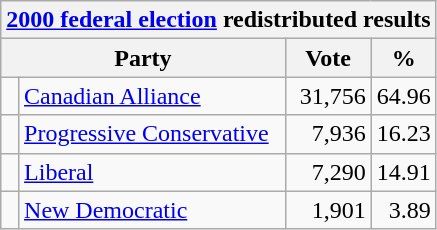<table class="wikitable">
<tr>
<th colspan="4"><a href='#'>2000 federal election</a> redistributed results</th>
</tr>
<tr>
<th bgcolor="#DDDDFF" width="130px" colspan="2">Party</th>
<th bgcolor="#DDDDFF" width="50px">Vote</th>
<th bgcolor="#DDDDFF" width="30px">%</th>
</tr>
<tr>
<td> </td>
<td><a href='#'>Canadian Alliance</a></td>
<td align=right>31,756</td>
<td align=right>64.96</td>
</tr>
<tr>
<td> </td>
<td><a href='#'>Progressive Conservative</a></td>
<td align=right>7,936</td>
<td align=right>16.23</td>
</tr>
<tr>
<td> </td>
<td><a href='#'>Liberal</a></td>
<td align=right>7,290</td>
<td align=right>14.91</td>
</tr>
<tr>
<td> </td>
<td><a href='#'>New Democratic</a></td>
<td align=right>1,901</td>
<td align=right>3.89</td>
</tr>
</table>
